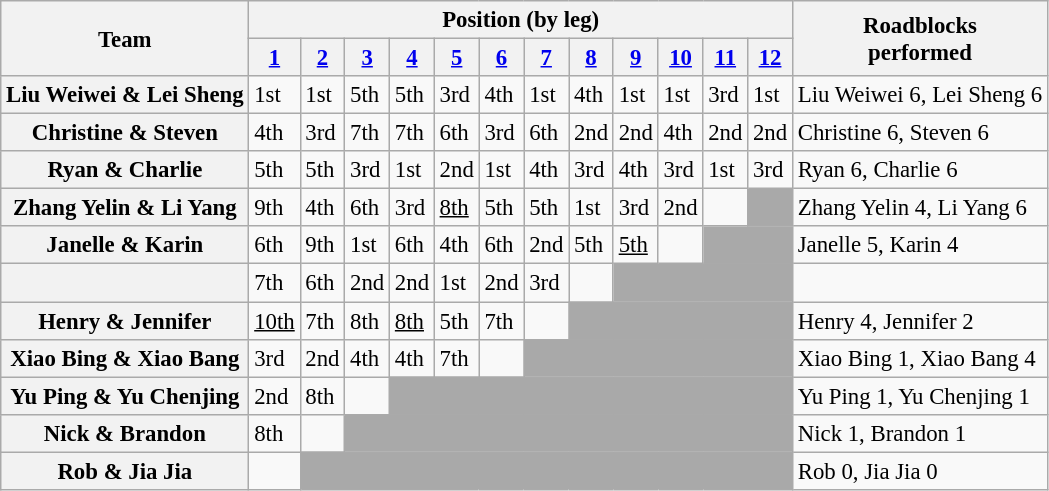<table class="wikitable" style="white-space:nowrap; font-size:95%;">
<tr>
<th rowspan="2">Team</th>
<th colspan="12">Position (by leg)</th>
<th rowspan="2">Roadblocks<br>performed</th>
</tr>
<tr>
<th><a href='#'>1</a></th>
<th><a href='#'>2</a></th>
<th><a href='#'>3</a></th>
<th><a href='#'>4</a></th>
<th><a href='#'>5</a></th>
<th><a href='#'>6</a></th>
<th><a href='#'>7</a></th>
<th><a href='#'>8</a></th>
<th><span></span><a href='#'>9</a><span></span></th>
<th><a href='#'>10</a></th>
<th><a href='#'>11</a></th>
<th><a href='#'>12</a></th>
</tr>
<tr>
<th>Liu Weiwei & Lei Sheng</th>
<td>1st</td>
<td>1st</td>
<td>5th</td>
<td>5th</td>
<td>3rd</td>
<td>4th</td>
<td>1st</td>
<td>4th</td>
<td>1st</td>
<td>1st</td>
<td>3rd</td>
<td>1st</td>
<td>Liu Weiwei 6, Lei Sheng 6</td>
</tr>
<tr>
<th>Christine & Steven</th>
<td>4th</td>
<td>3rd</td>
<td>7th</td>
<td>7th</td>
<td>6th</td>
<td>3rd</td>
<td>6th</td>
<td>2nd</td>
<td>2nd</td>
<td>4th</td>
<td>2nd</td>
<td>2nd</td>
<td>Christine 6, Steven 6</td>
</tr>
<tr>
<th>Ryan & Charlie</th>
<td>5th</td>
<td>5th</td>
<td>3rd</td>
<td>1st</td>
<td>2nd</td>
<td>1st</td>
<td>4th</td>
<td>3rd</td>
<td>4th</td>
<td>3rd</td>
<td>1st</td>
<td>3rd</td>
<td>Ryan 6, Charlie 6</td>
</tr>
<tr>
<th>Zhang Yelin & Li Yang</th>
<td>9th</td>
<td>4th</td>
<td>6th</td>
<td>3rd</td>
<td><span><u>8th</u></span></td>
<td>5th</td>
<td>5th</td>
<td>1st</td>
<td>3rd</td>
<td>2nd</td>
<td></td>
<td bgcolor="darkgray" colspan="1"></td>
<td>Zhang Yelin 4, Li Yang 6</td>
</tr>
<tr>
<th>Janelle & Karin</th>
<td>6th</td>
<td>9th</td>
<td>1st</td>
<td>6th</td>
<td>4th</td>
<td>6th</td>
<td>2nd</td>
<td>5th</td>
<td><span><u>5th</u></span></td>
<td></td>
<td bgcolor="darkgray" colspan="2"></td>
<td>Janelle 5, Karin 4</td>
</tr>
<tr>
<th></th>
<td>7th</td>
<td>6th</td>
<td>2nd</td>
<td>2nd</td>
<td>1st</td>
<td>2nd</td>
<td>3rd</td>
<td></td>
<td bgcolor="darkgray" colspan="4"></td>
<td></td>
</tr>
<tr>
<th>Henry & Jennifer</th>
<td><span><u>10th</u></span></td>
<td>7th</td>
<td>8th</td>
<td><span><u>8th</u></span></td>
<td>5th</td>
<td>7th</td>
<td></td>
<td bgcolor="darkgray" colspan="5"></td>
<td>Henry 4, Jennifer 2</td>
</tr>
<tr>
<th>Xiao Bing & Xiao Bang</th>
<td>3rd</td>
<td>2nd</td>
<td>4th</td>
<td>4th</td>
<td>7th</td>
<td></td>
<td bgcolor="darkgray" colspan="6"></td>
<td>Xiao Bing 1, Xiao Bang 4</td>
</tr>
<tr>
<th>Yu Ping & Yu Chenjing</th>
<td>2nd</td>
<td>8th</td>
<td></td>
<td bgcolor="darkgray" colspan="9"></td>
<td>Yu Ping 1, Yu Chenjing 1</td>
</tr>
<tr>
<th>Nick & Brandon</th>
<td>8th</td>
<td></td>
<td bgcolor="darkgray" colspan="10"></td>
<td>Nick 1, Brandon 1</td>
</tr>
<tr>
<th>Rob & Jia Jia</th>
<td></td>
<td bgcolor="darkgray" colspan="11"></td>
<td>Rob 0, Jia Jia 0</td>
</tr>
</table>
